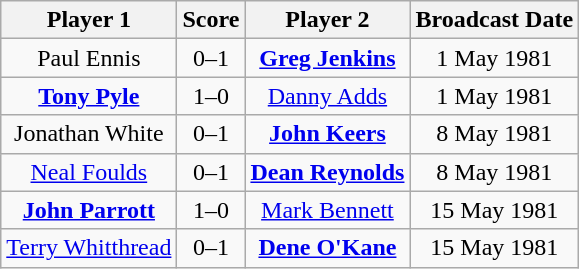<table class="wikitable" style="text-align: center">
<tr>
<th>Player 1</th>
<th>Score</th>
<th>Player 2</th>
<th>Broadcast Date</th>
</tr>
<tr>
<td> Paul Ennis</td>
<td>0–1</td>
<td> <strong><a href='#'>Greg Jenkins</a></strong></td>
<td>1 May 1981</td>
</tr>
<tr>
<td> <strong><a href='#'>Tony Pyle</a></strong></td>
<td>1–0</td>
<td> <a href='#'>Danny Adds</a></td>
<td>1 May 1981</td>
</tr>
<tr>
<td> Jonathan White</td>
<td>0–1</td>
<td> <strong><a href='#'>John Keers</a></strong></td>
<td>8 May 1981</td>
</tr>
<tr>
<td> <a href='#'>Neal Foulds</a></td>
<td>0–1</td>
<td> <strong><a href='#'>Dean Reynolds</a></strong></td>
<td>8 May 1981</td>
</tr>
<tr>
<td> <strong><a href='#'>John Parrott</a></strong></td>
<td>1–0</td>
<td> <a href='#'>Mark Bennett</a></td>
<td>15 May 1981</td>
</tr>
<tr>
<td> <a href='#'>Terry Whitthread</a></td>
<td>0–1</td>
<td> <strong><a href='#'>Dene O'Kane</a></strong></td>
<td>15 May 1981</td>
</tr>
</table>
